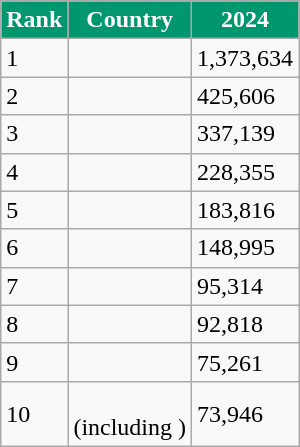<table class="wikitable">
<tr>
</tr>
<tr style="color:white;">
<th style="background:#00966E;">Rank</th>
<th style="background:#00966E;">Country</th>
<th style="background:#00966E;">2024</th>
</tr>
<tr>
<td>1</td>
<td></td>
<td>1,373,634</td>
</tr>
<tr>
<td>2</td>
<td></td>
<td>425,606</td>
</tr>
<tr>
<td>3</td>
<td></td>
<td>337,139</td>
</tr>
<tr>
<td>4</td>
<td></td>
<td>228,355</td>
</tr>
<tr>
<td>5</td>
<td></td>
<td>183,816</td>
</tr>
<tr>
<td>6</td>
<td></td>
<td>148,995</td>
</tr>
<tr>
<td>7</td>
<td></td>
<td>95,314</td>
</tr>
<tr>
<td>8</td>
<td></td>
<td>92,818</td>
</tr>
<tr>
<td>9</td>
<td></td>
<td>75,261</td>
</tr>
<tr>
<td>10</td>
<td><br>(including )</td>
<td>73,946</td>
</tr>
</table>
